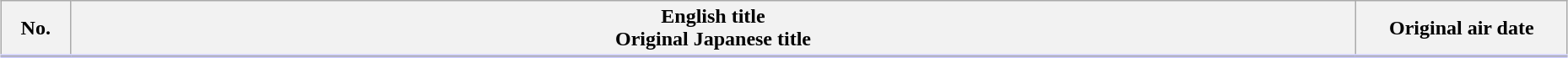<table class="wikitable" style="width:98%; margin:auto; background:#FFF;">
<tr style="border-bottom: 3px solid #CCF;">
<th style="width:3em;">No.</th>
<th>English title<br>Original Japanese title</th>
<th style="width:10em;">Original air date</th>
</tr>
<tr>
</tr>
</table>
